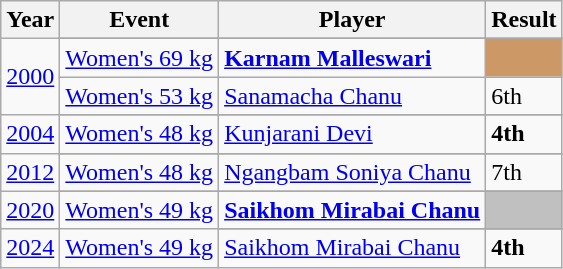<table class="wikitable">
<tr>
<th>Year</th>
<th>Event</th>
<th>Player</th>
<th>Result</th>
</tr>
<tr>
<td rowspan = "3"><a href='#'>2000</a></td>
</tr>
<tr>
<td><a href='#'>Women's 69 kg</a></td>
<td><strong><a href='#'>Karnam Malleswari </a></strong></td>
<td style="background:#c96;" align=center></td>
</tr>
<tr>
<td><a href='#'>Women's 53 kg</a></td>
<td><a href='#'>Sanamacha Chanu </a></td>
<td>6th</td>
</tr>
<tr>
<td rowspan = "2"><a href='#'>2004</a></td>
</tr>
<tr>
<td><a href='#'>Women's 48 kg</a></td>
<td><a href='#'>Kunjarani Devi </a></td>
<td><strong>4th</strong></td>
</tr>
<tr>
<td rowspan = "2"><a href='#'>2012</a></td>
</tr>
<tr>
<td><a href='#'>Women's 48 kg</a></td>
<td><a href='#'>Ngangbam Soniya Chanu </a></td>
<td>7th</td>
</tr>
<tr>
<td rowspan = "2"><a href='#'>2020</a></td>
</tr>
<tr>
<td rowspan = "2"><a href='#'>Women's 49 kg</a></td>
<td><strong><a href='#'>Saikhom Mirabai Chanu</a></strong></td>
<td style="background:silver;" align=center></td>
</tr>
<tr>
<td rowspan = "2"><a href='#'>2024</a></td>
</tr>
<tr>
<td rowspan = "2"><a href='#'>Women's 49 kg</a></td>
<td><a href='#'>Saikhom Mirabai Chanu</a></td>
<td><strong>4th</strong></td>
</tr>
</table>
